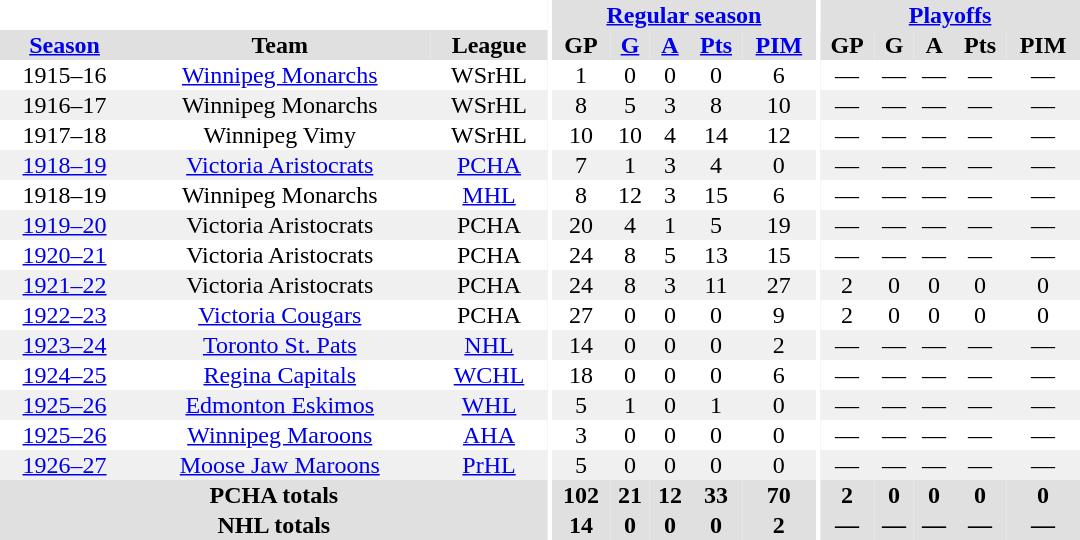<table border="0" cellpadding="1" cellspacing="0" style="text-align:center; width:45em">
<tr bgcolor="#e0e0e0">
<th colspan="3" bgcolor="#ffffff"></th>
<th rowspan="100" bgcolor="#ffffff"></th>
<th colspan="5"><a href='#'>Regular season</a></th>
<th rowspan="100" bgcolor="#ffffff"></th>
<th colspan="5"><a href='#'>Playoffs</a></th>
</tr>
<tr bgcolor="#e0e0e0">
<th><a href='#'>Season</a></th>
<th>Team</th>
<th>League</th>
<th>GP</th>
<th><a href='#'>G</a></th>
<th><a href='#'>A</a></th>
<th><a href='#'>Pts</a></th>
<th><a href='#'>PIM</a></th>
<th>GP</th>
<th>G</th>
<th>A</th>
<th>Pts</th>
<th>PIM</th>
</tr>
<tr>
<td>1915–16</td>
<td><a href='#'>Winnipeg Monarchs</a></td>
<td>WSrHL</td>
<td>1</td>
<td>0</td>
<td>0</td>
<td>0</td>
<td>6</td>
<td>—</td>
<td>—</td>
<td>—</td>
<td>—</td>
<td>—</td>
</tr>
<tr bgcolor="#f0f0f0">
<td>1916–17</td>
<td>Winnipeg Monarchs</td>
<td>WSrHL</td>
<td>8</td>
<td>5</td>
<td>3</td>
<td>8</td>
<td>10</td>
<td>—</td>
<td>—</td>
<td>—</td>
<td>—</td>
<td>—</td>
</tr>
<tr>
<td>1917–18</td>
<td>Winnipeg Vimy</td>
<td>WSrHL</td>
<td>10</td>
<td>10</td>
<td>4</td>
<td>14</td>
<td>12</td>
<td>—</td>
<td>—</td>
<td>—</td>
<td>—</td>
<td>—</td>
</tr>
<tr bgcolor="#f0f0f0">
<td><a href='#'>1918–19</a></td>
<td><a href='#'>Victoria Aristocrats</a></td>
<td><a href='#'>PCHA</a></td>
<td>7</td>
<td>1</td>
<td>3</td>
<td>4</td>
<td>0</td>
<td>—</td>
<td>—</td>
<td>—</td>
<td>—</td>
<td>—</td>
</tr>
<tr>
<td>1918–19</td>
<td>Winnipeg Monarchs</td>
<td><a href='#'>MHL</a></td>
<td>8</td>
<td>12</td>
<td>3</td>
<td>15</td>
<td>6</td>
<td>—</td>
<td>—</td>
<td>—</td>
<td>—</td>
<td>—</td>
</tr>
<tr bgcolor="#f0f0f0">
<td><a href='#'>1919–20</a></td>
<td>Victoria Aristocrats</td>
<td>PCHA</td>
<td>20</td>
<td>4</td>
<td>1</td>
<td>5</td>
<td>19</td>
<td>—</td>
<td>—</td>
<td>—</td>
<td>—</td>
<td>—</td>
</tr>
<tr>
<td><a href='#'>1920–21</a></td>
<td>Victoria Aristocrats</td>
<td>PCHA</td>
<td>24</td>
<td>8</td>
<td>5</td>
<td>13</td>
<td>15</td>
<td>—</td>
<td>—</td>
<td>—</td>
<td>—</td>
<td>—</td>
</tr>
<tr bgcolor="#f0f0f0">
<td><a href='#'>1921–22</a></td>
<td>Victoria Aristocrats</td>
<td>PCHA</td>
<td>24</td>
<td>8</td>
<td>3</td>
<td>11</td>
<td>27</td>
<td>2</td>
<td>0</td>
<td>0</td>
<td>0</td>
<td>0</td>
</tr>
<tr>
<td><a href='#'>1922–23</a></td>
<td><a href='#'>Victoria Cougars</a></td>
<td>PCHA</td>
<td>27</td>
<td>0</td>
<td>0</td>
<td>0</td>
<td>9</td>
<td>2</td>
<td>0</td>
<td>0</td>
<td>0</td>
<td>0</td>
</tr>
<tr bgcolor="#f0f0f0">
<td><a href='#'>1923–24</a></td>
<td><a href='#'>Toronto St. Pats</a></td>
<td><a href='#'>NHL</a></td>
<td>14</td>
<td>0</td>
<td>0</td>
<td>0</td>
<td>2</td>
<td>—</td>
<td>—</td>
<td>—</td>
<td>—</td>
<td>—</td>
</tr>
<tr>
<td><a href='#'>1924–25</a></td>
<td><a href='#'>Regina Capitals</a></td>
<td><a href='#'>WCHL</a></td>
<td>18</td>
<td>0</td>
<td>0</td>
<td>0</td>
<td>6</td>
<td>—</td>
<td>—</td>
<td>—</td>
<td>—</td>
<td>—</td>
</tr>
<tr bgcolor="#f0f0f0">
<td><a href='#'>1925–26</a></td>
<td><a href='#'>Edmonton Eskimos</a></td>
<td><a href='#'>WHL</a></td>
<td>5</td>
<td>1</td>
<td>0</td>
<td>1</td>
<td>0</td>
<td>—</td>
<td>—</td>
<td>—</td>
<td>—</td>
<td>—</td>
</tr>
<tr>
<td><a href='#'>1925–26</a></td>
<td><a href='#'>Winnipeg Maroons</a></td>
<td><a href='#'>AHA</a></td>
<td>3</td>
<td>0</td>
<td>0</td>
<td>0</td>
<td>0</td>
<td>—</td>
<td>—</td>
<td>—</td>
<td>—</td>
<td>—</td>
</tr>
<tr bgcolor="#f0f0f0">
<td><a href='#'>1926–27</a></td>
<td><a href='#'>Moose Jaw Maroons</a></td>
<td><a href='#'>PrHL</a></td>
<td>5</td>
<td>0</td>
<td>0</td>
<td>0</td>
<td>0</td>
<td>—</td>
<td>—</td>
<td>—</td>
<td>—</td>
<td>—</td>
</tr>
<tr bgcolor="#e0e0e0">
<th colspan="3">PCHA totals</th>
<th>102</th>
<th>21</th>
<th>12</th>
<th>33</th>
<th>70</th>
<th>2</th>
<th>0</th>
<th>0</th>
<th>0</th>
<th>0</th>
</tr>
<tr bgcolor="#e0e0e0">
<th colspan="3">NHL totals</th>
<th>14</th>
<th>0</th>
<th>0</th>
<th>0</th>
<th>2</th>
<th>—</th>
<th>—</th>
<th>—</th>
<th>—</th>
<th>—</th>
</tr>
</table>
